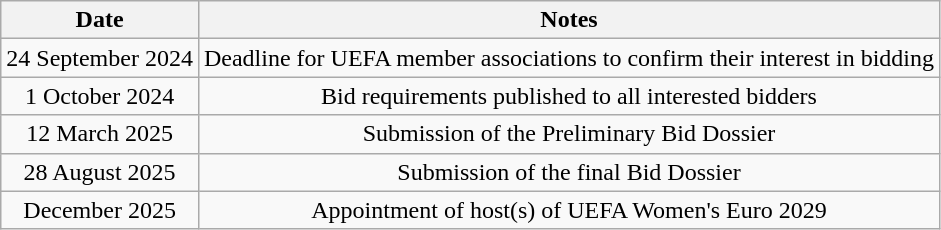<table class="wikitable" style="text-align: center;">
<tr>
<th>Date</th>
<th>Notes</th>
</tr>
<tr>
<td>24 September 2024</td>
<td>Deadline for UEFA member associations to confirm their interest in bidding</td>
</tr>
<tr>
<td>1 October 2024</td>
<td>Bid requirements published to all interested bidders</td>
</tr>
<tr>
<td>12 March 2025</td>
<td>Submission of the Preliminary Bid Dossier</td>
</tr>
<tr>
<td>28 August 2025</td>
<td>Submission of the final Bid Dossier</td>
</tr>
<tr>
<td>December 2025</td>
<td>Appointment of host(s) of UEFA Women's Euro 2029</td>
</tr>
</table>
